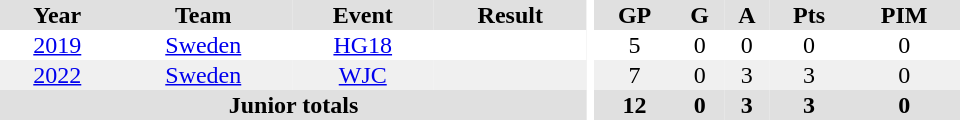<table border="0" cellpadding="1" cellspacing="0" ID="Table3" style="text-align:center; width:40em;">
<tr bgcolor="#e0e0e0">
<th>Year</th>
<th>Team</th>
<th>Event</th>
<th>Result</th>
<th rowspan="99" bgcolor="#ffffff"></th>
<th>GP</th>
<th>G</th>
<th>A</th>
<th>Pts</th>
<th>PIM</th>
</tr>
<tr>
<td><a href='#'>2019</a></td>
<td><a href='#'>Sweden</a></td>
<td><a href='#'>HG18</a></td>
<td></td>
<td>5</td>
<td>0</td>
<td>0</td>
<td>0</td>
<td>0</td>
</tr>
<tr bgcolor="#f0f0f0">
<td><a href='#'>2022</a></td>
<td><a href='#'>Sweden</a></td>
<td><a href='#'>WJC</a></td>
<td></td>
<td>7</td>
<td>0</td>
<td>3</td>
<td>3</td>
<td>0</td>
</tr>
<tr bgcolor="#e0e0e0">
<th colspan="4">Junior totals</th>
<th>12</th>
<th>0</th>
<th>3</th>
<th>3</th>
<th>0</th>
</tr>
</table>
